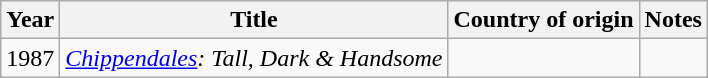<table class="wikitable sortable">
<tr>
<th>Year</th>
<th>Title</th>
<th>Country of origin</th>
<th>Notes</th>
</tr>
<tr>
<td>1987</td>
<td><em><a href='#'>Chippendales</a>: Tall, Dark & Handsome</em></td>
<td></td>
<td></td>
</tr>
</table>
